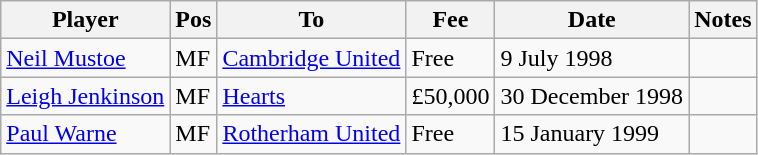<table class="wikitable">
<tr>
<th>Player</th>
<th>Pos</th>
<th>To</th>
<th>Fee</th>
<th>Date</th>
<th>Notes</th>
</tr>
<tr>
<td><a href='#'>Neil Mustoe</a></td>
<td>MF</td>
<td><a href='#'>Cambridge United</a></td>
<td>Free</td>
<td>9 July 1998</td>
<td></td>
</tr>
<tr>
<td><a href='#'>Leigh Jenkinson</a></td>
<td>MF</td>
<td><a href='#'>Hearts</a></td>
<td>£50,000</td>
<td>30 December 1998</td>
<td></td>
</tr>
<tr>
<td><a href='#'>Paul Warne</a></td>
<td>MF</td>
<td><a href='#'>Rotherham United</a></td>
<td>Free</td>
<td>15 January 1999</td>
<td></td>
</tr>
</table>
